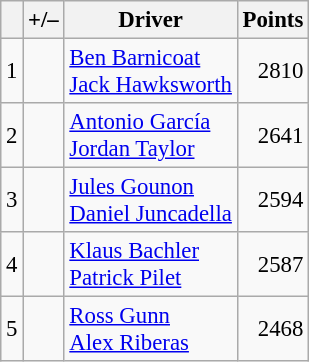<table class="wikitable" style="font-size: 95%;">
<tr>
<th scope="col"></th>
<th scope="col">+/–</th>
<th scope="col">Driver</th>
<th scope="col">Points</th>
</tr>
<tr>
<td align=center>1</td>
<td align="left"></td>
<td> <a href='#'>Ben Barnicoat</a><br> <a href='#'>Jack Hawksworth</a></td>
<td align=right>2810</td>
</tr>
<tr>
<td align=center>2</td>
<td align="left"></td>
<td> <a href='#'>Antonio García</a><br> <a href='#'>Jordan Taylor</a></td>
<td align=right>2641</td>
</tr>
<tr>
<td align=center>3</td>
<td align="left"></td>
<td> <a href='#'>Jules Gounon</a><br> <a href='#'>Daniel Juncadella</a></td>
<td align=right>2594</td>
</tr>
<tr>
<td align=center>4</td>
<td align="left"></td>
<td> <a href='#'>Klaus Bachler</a><br> <a href='#'>Patrick Pilet</a></td>
<td align=right>2587</td>
</tr>
<tr>
<td align=center>5</td>
<td align="left"></td>
<td> <a href='#'>Ross Gunn</a><br> <a href='#'>Alex Riberas</a></td>
<td align=right>2468</td>
</tr>
</table>
